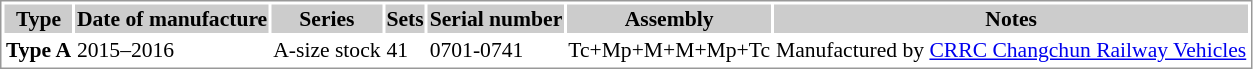<table border=0 style="border: 1px solid #999; background-color:white; text-align:left;font-size:90%">
<tr align="center" bgcolor=#cccccc>
<th>Type</th>
<th>Date of manufacture</th>
<th>Series</th>
<th>Sets</th>
<th>Serial number</th>
<th>Assembly</th>
<th>Notes</th>
</tr>
<tr>
<td><strong>Type A</strong></td>
<td>2015–2016</td>
<td>A-size stock</td>
<td>41</td>
<td>0701-0741</td>
<td>Tc+Mp+M+M+Mp+Tc</td>
<td>Manufactured by <a href='#'>CRRC Changchun Railway Vehicles</a></td>
</tr>
</table>
